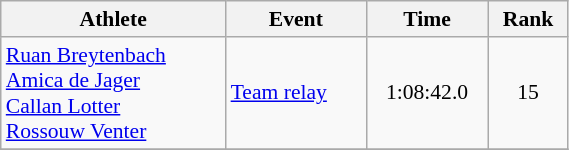<table class="wikitable" style="text-align:center; font-size:90%; width:30%;">
<tr>
<th>Athlete</th>
<th>Event</th>
<th>Time</th>
<th>Rank</th>
</tr>
<tr>
<td align="left"><a href='#'>Ruan Breytenbach</a><br><a href='#'>Amica de Jager</a><br><a href='#'>Callan Lotter</a><br><a href='#'>Rossouw Venter</a></td>
<td align="left"><a href='#'>Team relay</a></td>
<td>1:08:42.0</td>
<td>15</td>
</tr>
<tr>
</tr>
</table>
